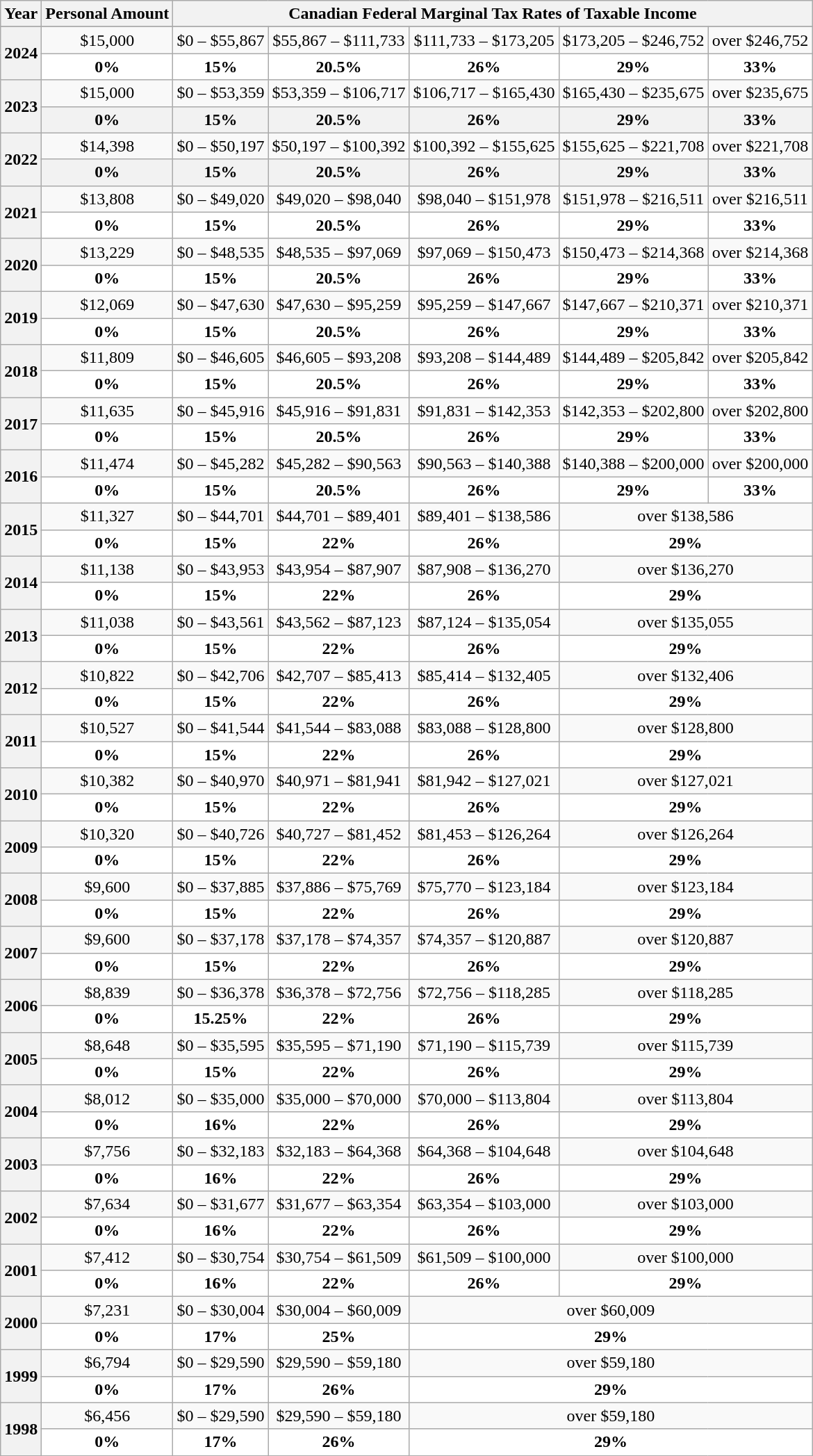<table class="wikitable">
<tr>
<th>Year</th>
<th colspan="1">Personal Amount</th>
<th colspan="8">Canadian Federal Marginal Tax Rates of Taxable Income</th>
</tr>
<tr style="text-align:center">
</tr>
<tr style="text-align:center">
<th rowspan="2">2024</th>
<td>$15,000</td>
<td>$0 – $55,867</td>
<td>$55,867 – $111,733</td>
<td>$111,733 – $173,205</td>
<td>$173,205 – $246,752</td>
<td>over $246,752</td>
</tr>
<tr style="background:white; text-align:center; font-weight: bold;">
<td>0%</td>
<td>15%</td>
<td>20.5%</td>
<td>26%</td>
<td>29%</td>
<td>33%</td>
</tr>
<tr style="text-align:center">
<th rowspan="2">2023</th>
<td>$15,000</td>
<td>$0 – $53,359</td>
<td>$53,359 – $106,717</td>
<td>$106,717 – $165,430</td>
<td>$165,430 – $235,675</td>
<td>over $235,675</td>
</tr>
<tr>
<th>0%</th>
<th>15%</th>
<th>20.5%</th>
<th>26%</th>
<th>29%</th>
<th>33%</th>
</tr>
<tr style="text-align:center">
<th rowspan="2">2022</th>
<td>$14,398</td>
<td>$0 – $50,197</td>
<td>$50,197 – $100,392</td>
<td>$100,392 – $155,625</td>
<td>$155,625 – $221,708</td>
<td>over $221,708</td>
</tr>
<tr>
<th>0%</th>
<th>15%</th>
<th>20.5%</th>
<th>26%</th>
<th>29%</th>
<th>33%</th>
</tr>
<tr style="text-align:center">
<th rowspan="2">2021</th>
<td>$13,808</td>
<td>$0 – $49,020</td>
<td>$49,020 – $98,040</td>
<td>$98,040 – $151,978</td>
<td>$151,978 – $216,511</td>
<td>over $216,511</td>
</tr>
<tr style="background:white; text-align:center; font-weight: bold;">
<td>0%</td>
<td>15%</td>
<td>20.5%</td>
<td>26%</td>
<td>29%</td>
<td>33%</td>
</tr>
<tr style="text-align:center">
<th rowspan="2">2020</th>
<td>$13,229</td>
<td>$0 – $48,535</td>
<td>$48,535 – $97,069</td>
<td>$97,069 – $150,473</td>
<td>$150,473 – $214,368</td>
<td>over $214,368</td>
</tr>
<tr style="background:white; text-align:center; font-weight: bold;">
<td>0%</td>
<td>15%</td>
<td>20.5%</td>
<td>26%</td>
<td>29%</td>
<td>33%</td>
</tr>
<tr style="text-align:center">
<th rowspan="2">2019</th>
<td>$12,069</td>
<td>$0 – $47,630</td>
<td>$47,630 – $95,259</td>
<td>$95,259 – $147,667</td>
<td>$147,667 – $210,371</td>
<td>over $210,371</td>
</tr>
<tr style="background:white; text-align:center; font-weight: bold;">
<td>0%</td>
<td>15%</td>
<td>20.5%</td>
<td>26%</td>
<td>29%</td>
<td>33%</td>
</tr>
<tr style="text-align:center">
<th rowspan="2">2018</th>
<td>$11,809</td>
<td>$0 – $46,605</td>
<td>$46,605 – $93,208</td>
<td>$93,208 – $144,489</td>
<td>$144,489 – $205,842</td>
<td>over $205,842</td>
</tr>
<tr style="background:white; text-align:center; font-weight: bold;">
<td>0%</td>
<td>15%</td>
<td>20.5%</td>
<td>26%</td>
<td>29%</td>
<td>33%</td>
</tr>
<tr style="text-align:center">
<th rowspan="2">2017</th>
<td>$11,635</td>
<td>$0 – $45,916</td>
<td>$45,916 – $91,831</td>
<td>$91,831 – $142,353</td>
<td>$142,353 – $202,800</td>
<td>over $202,800</td>
</tr>
<tr style="background:white; text-align:center; font-weight: bold;">
<td>0%</td>
<td>15%</td>
<td>20.5%</td>
<td>26%</td>
<td>29%</td>
<td>33%</td>
</tr>
<tr style="text-align:center">
<th rowspan="2">2016</th>
<td>$11,474</td>
<td>$0 – $45,282</td>
<td>$45,282 – $90,563</td>
<td>$90,563 – $140,388</td>
<td>$140,388 – $200,000</td>
<td>over $200,000</td>
</tr>
<tr style="background:white; text-align:center; font-weight: bold;">
<td>0%</td>
<td>15%</td>
<td>20.5%</td>
<td>26%</td>
<td>29%</td>
<td>33%</td>
</tr>
<tr style="text-align:center">
<th rowspan="2">2015</th>
<td>$11,327</td>
<td>$0 – $44,701</td>
<td>$44,701 – $89,401</td>
<td>$89,401 – $138,586</td>
<td colspan="2">over $138,586</td>
</tr>
<tr style="background:white; text-align:center; font-weight: bold;">
<td>0%</td>
<td>15%</td>
<td>22%</td>
<td>26%</td>
<td colspan="2">29%</td>
</tr>
<tr style="text-align:center">
<th rowspan="2">2014</th>
<td>$11,138</td>
<td>$0 – $43,953</td>
<td>$43,954 – $87,907</td>
<td>$87,908 – $136,270</td>
<td colspan="2">over $136,270</td>
</tr>
<tr style="background:white; text-align:center; font-weight: bold;">
<td>0%</td>
<td>15%</td>
<td>22%</td>
<td>26%</td>
<td colspan="2">29%</td>
</tr>
<tr style="text-align:center">
<th rowspan="2">2013</th>
<td>$11,038</td>
<td>$0 – $43,561</td>
<td>$43,562 – $87,123</td>
<td>$87,124 – $135,054</td>
<td colspan="2">over $135,055</td>
</tr>
<tr style="background:white; text-align:center; font-weight: bold;">
<td>0%</td>
<td>15%</td>
<td>22%</td>
<td>26%</td>
<td colspan="2">29%</td>
</tr>
<tr style="text-align:center">
<th rowspan="2">2012</th>
<td>$10,822</td>
<td>$0 – $42,706</td>
<td>$42,707 – $85,413</td>
<td>$85,414 – $132,405</td>
<td colspan="2">over $132,406</td>
</tr>
<tr style="background:white; text-align:center; font-weight: bold;">
<td>0%</td>
<td>15%</td>
<td>22%</td>
<td>26%</td>
<td colspan="2">29%</td>
</tr>
<tr style="text-align:center">
<th rowspan="2">2011 <br></th>
<td>$10,527</td>
<td>$0 – $41,544</td>
<td>$41,544 – $83,088</td>
<td>$83,088 – $128,800</td>
<td colspan="2">over $128,800</td>
</tr>
<tr style="background:white; text-align:center; font-weight: bold;">
<td>0%</td>
<td>15%</td>
<td>22%</td>
<td>26%</td>
<td colspan="2">29%</td>
</tr>
<tr style="text-align:center">
<th rowspan="2">2010<br></th>
<td>$10,382</td>
<td>$0 – $40,970</td>
<td>$40,971 – $81,941</td>
<td>$81,942 – $127,021</td>
<td colspan="2">over $127,021</td>
</tr>
<tr style="background:white; text-align:center; font-weight: bold;">
<td>0%</td>
<td>15%</td>
<td>22%</td>
<td>26%</td>
<td colspan="2">29%</td>
</tr>
<tr style="text-align:center">
<th rowspan="2">2009<br></th>
<td>$10,320</td>
<td>$0 – $40,726</td>
<td>$40,727 – $81,452</td>
<td>$81,453 – $126,264</td>
<td colspan="2">over $126,264</td>
</tr>
<tr style="background:white; text-align:center; font-weight: bold;">
<td>0%</td>
<td>15%</td>
<td>22%</td>
<td>26%</td>
<td colspan="2">29%</td>
</tr>
<tr style="text-align:center">
<th rowspan="2">2008<br></th>
<td>$9,600</td>
<td>$0 – $37,885</td>
<td>$37,886 – $75,769</td>
<td>$75,770 – $123,184</td>
<td colspan="2">over $123,184</td>
</tr>
<tr style="background:white; text-align:center; font-weight: bold;">
<td>0%</td>
<td>15%</td>
<td>22%</td>
<td>26%</td>
<td colspan="2">29%</td>
</tr>
<tr style="text-align:center">
<th rowspan="2">2007</th>
<td>$9,600</td>
<td>$0 – $37,178</td>
<td>$37,178 – $74,357</td>
<td>$74,357 – $120,887</td>
<td colspan="2">over $120,887</td>
</tr>
<tr style="background:white; text-align:center; font-weight: bold;">
<td>0%</td>
<td>15%</td>
<td>22%</td>
<td>26%</td>
<td colspan="2">29%</td>
</tr>
<tr style="text-align:center">
<th rowspan="2">2006</th>
<td>$8,839</td>
<td>$0 – $36,378</td>
<td>$36,378 – $72,756</td>
<td>$72,756 – $118,285</td>
<td colspan="2">over $118,285</td>
</tr>
<tr style="background:white; text-align:center; font-weight: bold;">
<td>0%</td>
<td>15.25%</td>
<td>22%</td>
<td>26%</td>
<td colspan="2">29%</td>
</tr>
<tr style="text-align:center">
<th rowspan="2">2005</th>
<td>$8,648</td>
<td>$0 – $35,595</td>
<td>$35,595 – $71,190</td>
<td>$71,190 – $115,739</td>
<td colspan="2">over $115,739</td>
</tr>
<tr style="background:white; text-align:center; font-weight: bold;">
<td>0%</td>
<td>15%</td>
<td>22%</td>
<td>26%</td>
<td colspan="2">29%</td>
</tr>
<tr style="text-align:center">
<th rowspan="2">2004</th>
<td>$8,012</td>
<td>$0 – $35,000</td>
<td>$35,000 – $70,000</td>
<td>$70,000 – $113,804</td>
<td colspan="2">over $113,804</td>
</tr>
<tr style="background:white; text-align:center; font-weight: bold;">
<td>0%</td>
<td>16%</td>
<td>22%</td>
<td>26%</td>
<td colspan="2">29%</td>
</tr>
<tr style="text-align:center">
<th rowspan="2">2003</th>
<td>$7,756</td>
<td>$0 – $32,183</td>
<td>$32,183 – $64,368</td>
<td>$64,368 – $104,648</td>
<td colspan="2">over $104,648</td>
</tr>
<tr style="background:white; text-align:center; font-weight: bold;">
<td>0%</td>
<td>16%</td>
<td>22%</td>
<td>26%</td>
<td colspan="2">29%</td>
</tr>
<tr style="text-align:center">
<th rowspan="2">2002</th>
<td>$7,634</td>
<td>$0 – $31,677</td>
<td>$31,677 – $63,354</td>
<td>$63,354 – $103,000</td>
<td colspan="2">over $103,000</td>
</tr>
<tr style="background:white; text-align:center; font-weight: bold;">
<td>0%</td>
<td>16%</td>
<td>22%</td>
<td>26%</td>
<td colspan="2">29%</td>
</tr>
<tr style="text-align:center">
<th rowspan="2">2001</th>
<td>$7,412</td>
<td>$0 – $30,754</td>
<td>$30,754 – $61,509</td>
<td>$61,509 – $100,000</td>
<td colspan="2">over $100,000</td>
</tr>
<tr style="background:white; text-align:center; font-weight: bold;">
<td>0%</td>
<td>16%</td>
<td>22%</td>
<td>26%</td>
<td colspan="2">29%</td>
</tr>
<tr style="text-align:center">
<th rowspan="2">2000</th>
<td>$7,231</td>
<td>$0 – $30,004</td>
<td>$30,004 – $60,009</td>
<td colspan="3">over $60,009</td>
</tr>
<tr style="background:white; text-align:center; font-weight: bold;">
<td>0%</td>
<td>17%</td>
<td>25%</td>
<td colspan="3">29%</td>
</tr>
<tr style="text-align:center">
<th rowspan="2">1999</th>
<td>$6,794</td>
<td>$0 – $29,590</td>
<td>$29,590 – $59,180</td>
<td colspan="3">over $59,180</td>
</tr>
<tr style="background:white; text-align:center; font-weight: bold;">
<td>0%</td>
<td>17%</td>
<td>26%</td>
<td colspan="3">29%</td>
</tr>
<tr style="text-align:center">
<th rowspan="2">1998</th>
<td>$6,456</td>
<td>$0 – $29,590</td>
<td>$29,590 – $59,180</td>
<td colspan="3">over $59,180</td>
</tr>
<tr style="background:white; text-align:center; font-weight: bold;">
<td>0%</td>
<td>17%</td>
<td>26%</td>
<td colspan="3">29%</td>
</tr>
</table>
